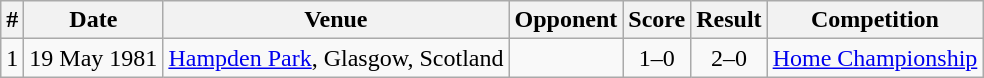<table class="wikitable sortable">
<tr>
<th>#</th>
<th>Date</th>
<th>Venue</th>
<th>Opponent</th>
<th>Score</th>
<th>Result</th>
<th>Competition</th>
</tr>
<tr>
<td>1</td>
<td>19 May 1981</td>
<td><a href='#'>Hampden Park</a>, Glasgow, Scotland</td>
<td></td>
<td align="center">1–0</td>
<td align="center">2–0</td>
<td><a href='#'>Home Championship</a></td>
</tr>
</table>
